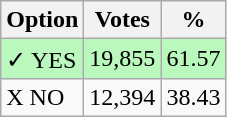<table class="wikitable">
<tr>
<th>Option</th>
<th>Votes</th>
<th>%</th>
</tr>
<tr>
<td style=background:#bbf8be>✓ YES</td>
<td style=background:#bbf8be>19,855</td>
<td style=background:#bbf8be>61.57</td>
</tr>
<tr>
<td>X NO</td>
<td>12,394</td>
<td>38.43</td>
</tr>
</table>
